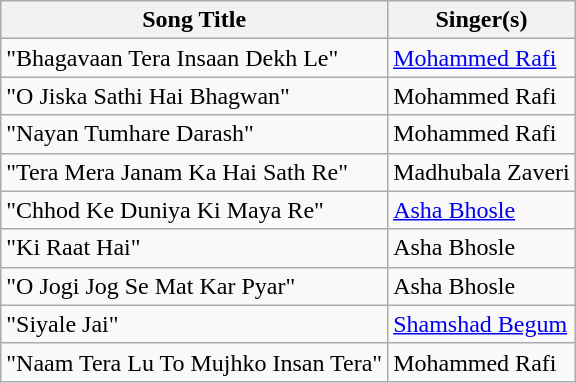<table class="wikitable">
<tr>
<th>Song Title</th>
<th>Singer(s)</th>
</tr>
<tr>
<td>"Bhagavaan Tera Insaan Dekh Le"</td>
<td><a href='#'>Mohammed Rafi</a></td>
</tr>
<tr>
<td>"O Jiska Sathi Hai Bhagwan"</td>
<td>Mohammed Rafi</td>
</tr>
<tr>
<td>"Nayan Tumhare Darash"</td>
<td>Mohammed Rafi</td>
</tr>
<tr>
<td>"Tera Mera Janam Ka Hai Sath Re"</td>
<td>Madhubala Zaveri</td>
</tr>
<tr>
<td>"Chhod Ke Duniya Ki Maya Re"</td>
<td><a href='#'>Asha Bhosle</a></td>
</tr>
<tr>
<td>"Ki Raat Hai"</td>
<td>Asha Bhosle</td>
</tr>
<tr>
<td>"O Jogi Jog Se Mat Kar Pyar"</td>
<td>Asha Bhosle</td>
</tr>
<tr>
<td>"Siyale Jai"</td>
<td><a href='#'>Shamshad Begum</a></td>
</tr>
<tr>
<td>"Naam Tera Lu To Mujhko Insan Tera"</td>
<td>Mohammed Rafi</td>
</tr>
</table>
